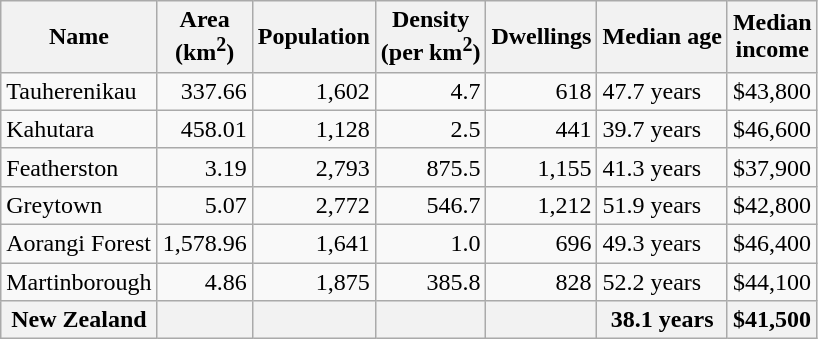<table class="wikitable sortable">
<tr>
<th>Name</th>
<th>Area<br>(km<sup>2</sup>)</th>
<th>Population</th>
<th>Density<br>(per km<sup>2</sup>)</th>
<th>Dwellings</th>
<th>Median age</th>
<th>Median<br>income</th>
</tr>
<tr>
<td>Tauherenikau</td>
<td style="text-align:right;">337.66</td>
<td style="text-align:right;">1,602</td>
<td style="text-align:right;">4.7</td>
<td style="text-align:right;">618</td>
<td>47.7 years</td>
<td>$43,800</td>
</tr>
<tr>
<td>Kahutara</td>
<td style="text-align:right;">458.01</td>
<td style="text-align:right;">1,128</td>
<td style="text-align:right;">2.5</td>
<td style="text-align:right;">441</td>
<td>39.7 years</td>
<td>$46,600</td>
</tr>
<tr>
<td>Featherston</td>
<td style="text-align:right;">3.19</td>
<td style="text-align:right;">2,793</td>
<td style="text-align:right;">875.5</td>
<td style="text-align:right;">1,155</td>
<td>41.3 years</td>
<td>$37,900</td>
</tr>
<tr>
<td>Greytown</td>
<td style="text-align:right;">5.07</td>
<td style="text-align:right;">2,772</td>
<td style="text-align:right;">546.7</td>
<td style="text-align:right;">1,212</td>
<td>51.9 years</td>
<td>$42,800</td>
</tr>
<tr>
<td>Aorangi Forest</td>
<td style="text-align:right;">1,578.96</td>
<td style="text-align:right;">1,641</td>
<td style="text-align:right;">1.0</td>
<td style="text-align:right;">696</td>
<td>49.3 years</td>
<td>$46,400</td>
</tr>
<tr>
<td>Martinborough</td>
<td style="text-align:right;">4.86</td>
<td style="text-align:right;">1,875</td>
<td style="text-align:right;">385.8</td>
<td style="text-align:right;">828</td>
<td>52.2 years</td>
<td>$44,100</td>
</tr>
<tr>
<th>New Zealand</th>
<th></th>
<th></th>
<th></th>
<th></th>
<th>38.1 years</th>
<th style="text-align:left;">$41,500</th>
</tr>
</table>
